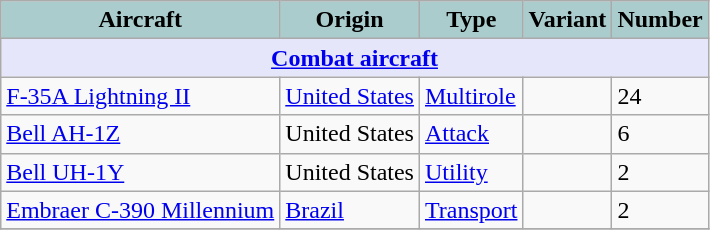<table class="wikitable">
<tr>
<th style="text-align:center; background:#acc;">Aircraft</th>
<th style="text-align: center; background:#acc;">Origin</th>
<th style="text-align:l center; background:#acc;">Type</th>
<th style="text-align:left; background:#acc;">Variant</th>
<th style="text-align:center; background:#acc;">Number</th>
</tr>
<tr>
<th colspan="5" style="align: center; background: lavender;"><a href='#'>Combat aircraft</a></th>
</tr>
<tr>
<td><a href='#'>F-35A Lightning II</a></td>
<td><a href='#'>United States</a></td>
<td><a href='#'>Multirole</a></td>
<td></td>
<td>24</td>
</tr>
<tr>
<td><a href='#'>Bell AH-1Z</a></td>
<td>United States</td>
<td><a href='#'>Attack</a></td>
<td></td>
<td>6</td>
</tr>
<tr>
<td><a href='#'>Bell UH-1Y</a></td>
<td>United States</td>
<td><a href='#'>Utility</a></td>
<td></td>
<td>2</td>
</tr>
<tr>
<td><a href='#'>Embraer C-390 Millennium</a></td>
<td><a href='#'>Brazil</a></td>
<td><a href='#'>Transport</a></td>
<td></td>
<td>2</td>
</tr>
<tr>
</tr>
</table>
